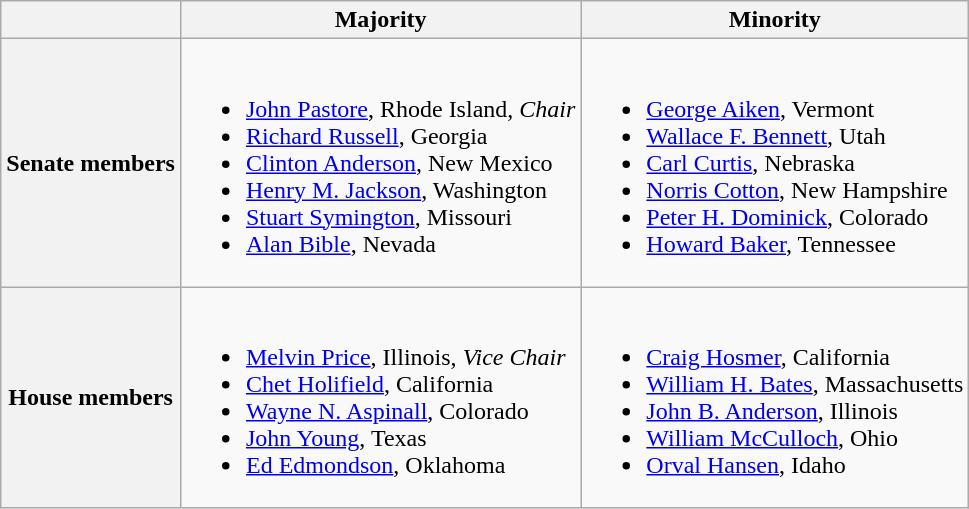<table class=wikitable>
<tr>
<th></th>
<th>Majority</th>
<th>Minority</th>
</tr>
<tr>
<th>Senate members</th>
<td valign="top" ><br><ul><li><a href='#'>John Pastore</a>, Rhode Island, <em>Chair</em></li><li><a href='#'>Richard Russell</a>, Georgia </li><li><a href='#'>Clinton Anderson</a>, New Mexico</li><li><a href='#'>Henry M. Jackson</a>, Washington</li><li><a href='#'>Stuart Symington</a>, Missouri </li><li><a href='#'>Alan Bible</a>, Nevada</li></ul></td>
<td valign="top" ><br><ul><li><a href='#'>George Aiken</a>, Vermont</li><li><a href='#'>Wallace F. Bennett</a>, Utah</li><li><a href='#'>Carl Curtis</a>, Nebraska </li><li><a href='#'>Norris Cotton</a>, New Hampshire </li><li><a href='#'>Peter H. Dominick</a>, Colorado </li><li><a href='#'>Howard Baker</a>, Tennessee </li></ul></td>
</tr>
<tr>
<th>House members</th>
<td valign="top" ><br><ul><li><a href='#'>Melvin Price</a>, Illinois, <em>Vice Chair</em></li><li><a href='#'>Chet Holifield</a>, California</li><li><a href='#'>Wayne N. Aspinall</a>, Colorado</li><li><a href='#'>John Young</a>, Texas</li><li><a href='#'>Ed Edmondson</a>, Oklahoma</li></ul></td>
<td valign="top" ><br><ul><li><a href='#'>Craig Hosmer</a>, California</li><li><a href='#'>William H. Bates</a>, Massachusetts</li><li><a href='#'>John B. Anderson</a>, Illinois</li><li><a href='#'>William McCulloch</a>, Ohio</li><li><a href='#'>Orval Hansen</a>, Idaho</li></ul></td>
</tr>
</table>
